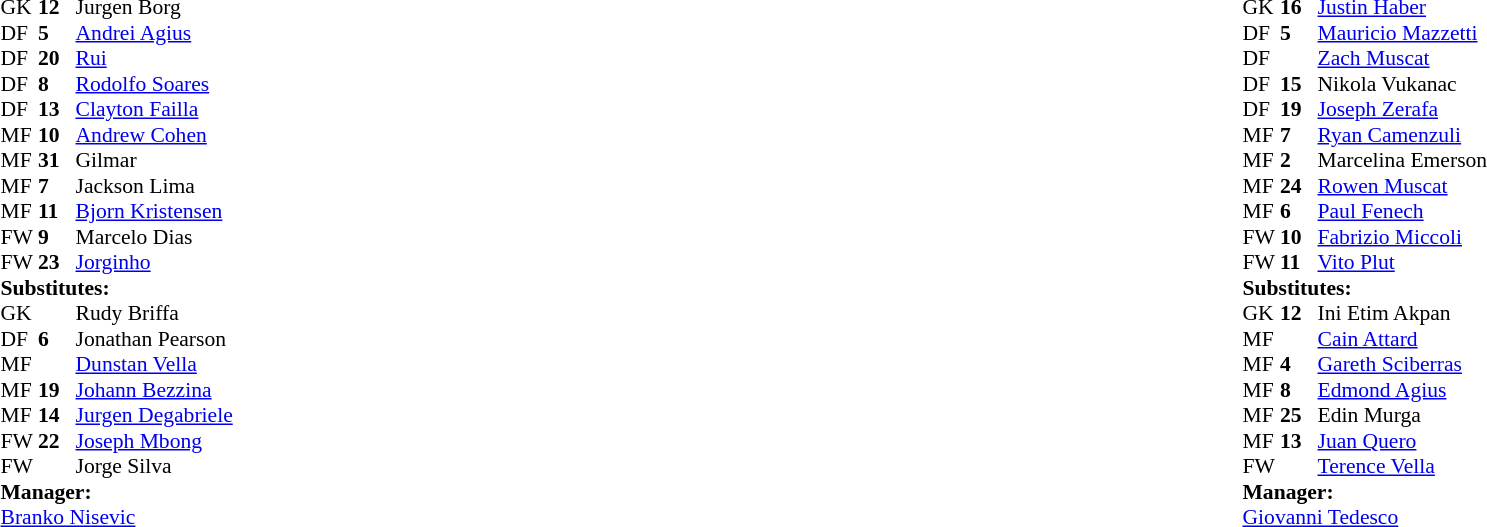<table style="width:100%">
<tr>
<td style="vertical-align:top;width:40%"><br><table style="font-size:90%" cellspacing="0" cellpadding="0">
<tr>
<th width=25></th>
<th width=25></th>
</tr>
<tr>
<td>GK</td>
<td><strong>12</strong></td>
<td> Jurgen Borg</td>
</tr>
<tr>
<td>DF</td>
<td><strong>5</strong></td>
<td> <a href='#'>Andrei Agius</a></td>
<td></td>
</tr>
<tr>
<td>DF</td>
<td><strong>20</strong></td>
<td> <a href='#'>Rui</a></td>
<td></td>
</tr>
<tr>
<td>DF</td>
<td><strong>8</strong></td>
<td> <a href='#'>Rodolfo Soares</a></td>
<td></td>
</tr>
<tr>
<td>DF</td>
<td><strong>13</strong></td>
<td> <a href='#'>Clayton Failla</a></td>
<td></td>
</tr>
<tr>
<td>MF</td>
<td><strong>10</strong></td>
<td> <a href='#'>Andrew Cohen</a></td>
<td></td>
<td></td>
</tr>
<tr>
<td>MF</td>
<td><strong>31</strong></td>
<td> Gilmar</td>
<td></td>
<td></td>
</tr>
<tr>
<td>MF</td>
<td><strong>7</strong></td>
<td> Jackson Lima</td>
<td></td>
</tr>
<tr>
<td>MF</td>
<td><strong>11</strong></td>
<td> <a href='#'>Bjorn Kristensen</a></td>
<td></td>
</tr>
<tr>
<td>FW</td>
<td><strong>9</strong></td>
<td> Marcelo Dias</td>
<td></td>
</tr>
<tr>
<td>FW</td>
<td><strong>23</strong></td>
<td> <a href='#'>Jorginho</a></td>
<td></td>
</tr>
<tr>
<td colspan=3><strong>Substitutes:</strong></td>
</tr>
<tr>
<td>GK</td>
<td></td>
<td> Rudy Briffa</td>
<td></td>
</tr>
<tr>
<td>DF</td>
<td><strong>6</strong></td>
<td> Jonathan Pearson</td>
<td></td>
</tr>
<tr>
<td>MF</td>
<td></td>
<td> <a href='#'>Dunstan Vella</a></td>
<td></td>
</tr>
<tr>
<td>MF</td>
<td><strong>19</strong></td>
<td> <a href='#'>Johann Bezzina</a></td>
<td></td>
</tr>
<tr>
<td>MF</td>
<td><strong>14</strong></td>
<td> <a href='#'>Jurgen Degabriele</a></td>
<td></td>
</tr>
<tr>
<td>FW</td>
<td><strong>22</strong></td>
<td> <a href='#'>Joseph Mbong</a></td>
<td></td>
</tr>
<tr>
<td>FW</td>
<td></td>
<td> Jorge Silva</td>
<td></td>
</tr>
<tr>
<td colspan=3><strong>Manager:</strong></td>
</tr>
<tr>
<td colspan=4> <a href='#'>Branko Nisevic</a></td>
</tr>
</table>
</td>
<td style="vertical-align:top;width:50%"><br><table cellspacing="0" cellpadding="0" style="font-size:90%; margin:auto">
<tr>
<th width=25></th>
<th width=25></th>
</tr>
<tr>
<td>GK</td>
<td><strong>16</strong></td>
<td> <a href='#'>Justin Haber</a></td>
<td></td>
</tr>
<tr>
<td>DF</td>
<td><strong>5</strong></td>
<td> <a href='#'>Mauricio Mazzetti</a></td>
<td></td>
</tr>
<tr>
<td>DF</td>
<td></td>
<td> <a href='#'>Zach Muscat</a></td>
<td></td>
</tr>
<tr>
<td>DF</td>
<td><strong>15</strong></td>
<td> Nikola Vukanac</td>
<td></td>
</tr>
<tr>
<td>DF</td>
<td><strong>19</strong></td>
<td> <a href='#'>Joseph Zerafa</a></td>
<td></td>
</tr>
<tr>
<td>MF</td>
<td><strong>7</strong></td>
<td> <a href='#'>Ryan Camenzuli</a></td>
<td></td>
</tr>
<tr>
<td>MF</td>
<td><strong>2</strong></td>
<td> Marcelina Emerson</td>
<td></td>
</tr>
<tr>
<td>MF</td>
<td><strong>24</strong></td>
<td> <a href='#'>Rowen Muscat</a></td>
<td></td>
</tr>
<tr>
<td>MF</td>
<td><strong>6</strong></td>
<td> <a href='#'>Paul Fenech</a></td>
<td></td>
</tr>
<tr>
<td>FW</td>
<td><strong>10</strong></td>
<td> <a href='#'>Fabrizio Miccoli</a></td>
<td></td>
</tr>
<tr>
<td>FW</td>
<td><strong>11</strong></td>
<td> <a href='#'>Vito Plut</a></td>
<td></td>
</tr>
<tr>
<td colspan=3><strong>Substitutes:</strong></td>
</tr>
<tr>
<td>GK</td>
<td><strong>12</strong></td>
<td> Ini Etim Akpan</td>
<td></td>
</tr>
<tr>
<td>MF</td>
<td></td>
<td> <a href='#'>Cain Attard</a></td>
<td></td>
</tr>
<tr>
<td>MF</td>
<td><strong>4</strong></td>
<td> <a href='#'>Gareth Sciberras</a></td>
<td></td>
</tr>
<tr>
<td>MF</td>
<td><strong>8</strong></td>
<td> <a href='#'>Edmond Agius</a></td>
<td></td>
</tr>
<tr>
<td>MF</td>
<td><strong>25</strong></td>
<td> Edin Murga</td>
<td></td>
</tr>
<tr>
<td>MF</td>
<td><strong>13</strong></td>
<td> <a href='#'>Juan Quero</a></td>
<td></td>
</tr>
<tr>
<td>FW</td>
<td></td>
<td> <a href='#'>Terence Vella</a></td>
<td></td>
</tr>
<tr>
<td colspan=3><strong>Manager:</strong></td>
</tr>
<tr>
<td colspan=4> <a href='#'>Giovanni Tedesco</a></td>
</tr>
</table>
</td>
</tr>
</table>
